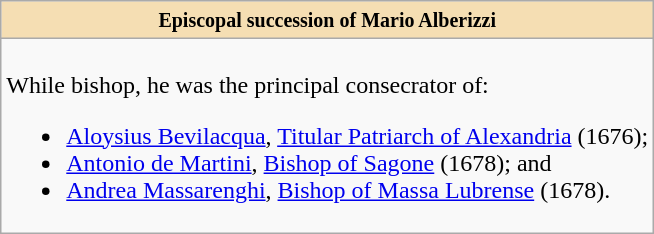<table role="presentation" class="wikitable mw-collapsible mw-collapsed"|>
<tr>
<th style="background:#F5DEB3"><small>Episcopal succession of Mario Alberizzi</small></th>
</tr>
<tr>
<td><br>While bishop, he was the principal consecrator of:<ul><li><a href='#'>Aloysius Bevilacqua</a>, <a href='#'>Titular Patriarch of Alexandria</a>  (1676);</li><li><a href='#'>Antonio de Martini</a>, <a href='#'>Bishop of Sagone</a> (1678); and</li><li><a href='#'>Andrea Massarenghi</a>, <a href='#'>Bishop of Massa Lubrense</a> (1678).</li></ul></td>
</tr>
</table>
